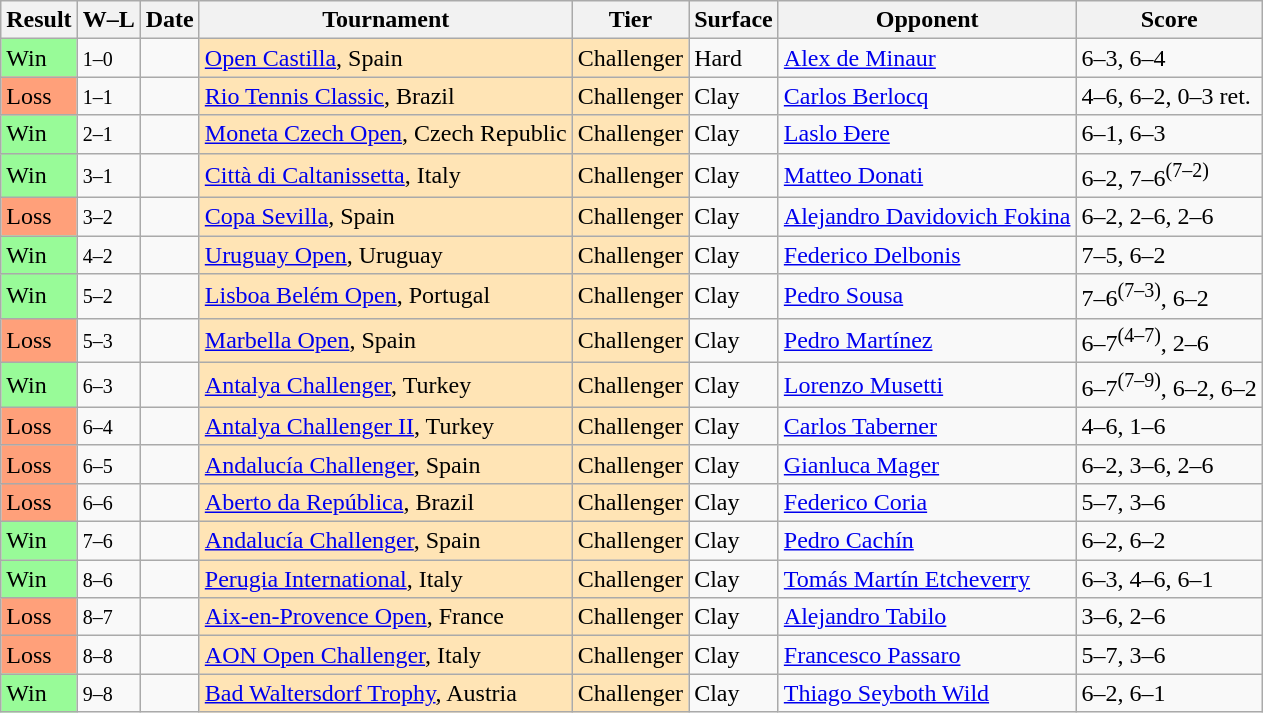<table class="sortable wikitable nowrap">
<tr>
<th>Result</th>
<th class="unsortable">W–L</th>
<th>Date</th>
<th>Tournament</th>
<th>Tier</th>
<th>Surface</th>
<th>Opponent</th>
<th class="unsortable">Score</th>
</tr>
<tr>
<td bgcolor=98FB98>Win</td>
<td><small>1–0</small></td>
<td><a href='#'></a></td>
<td style="background:moccasin;"><a href='#'>Open Castilla</a>, Spain</td>
<td style="background:moccasin;">Challenger</td>
<td>Hard</td>
<td> <a href='#'>Alex de Minaur</a></td>
<td>6–3, 6–4</td>
</tr>
<tr>
<td bgcolor=FFA07A>Loss</td>
<td><small>1–1</small></td>
<td><a href='#'></a></td>
<td style="background:moccasin;"><a href='#'>Rio Tennis Classic</a>, Brazil</td>
<td style="background:moccasin;">Challenger</td>
<td>Clay</td>
<td> <a href='#'>Carlos Berlocq</a></td>
<td>4–6, 6–2, 0–3 ret.</td>
</tr>
<tr>
<td bgcolor=98FB98>Win</td>
<td><small>2–1</small></td>
<td><a href='#'></a></td>
<td style="background:moccasin;"><a href='#'>Moneta Czech Open</a>, Czech Republic</td>
<td style="background:moccasin;">Challenger</td>
<td>Clay</td>
<td> <a href='#'>Laslo Đere</a></td>
<td>6–1, 6–3</td>
</tr>
<tr>
<td bgcolor=98FB98>Win</td>
<td><small>3–1</small></td>
<td><a href='#'></a></td>
<td style="background:moccasin;"><a href='#'>Città di Caltanissetta</a>, Italy</td>
<td style="background:moccasin;">Challenger</td>
<td>Clay</td>
<td> <a href='#'>Matteo Donati</a></td>
<td>6–2, 7–6<sup>(7–2)</sup></td>
</tr>
<tr>
<td bgcolor=FFA07A>Loss</td>
<td><small>3–2</small></td>
<td><a href='#'></a></td>
<td style="background:moccasin;"><a href='#'>Copa Sevilla</a>, Spain</td>
<td style="background:moccasin;">Challenger</td>
<td>Clay</td>
<td> <a href='#'>Alejandro Davidovich Fokina</a></td>
<td>6–2, 2–6, 2–6</td>
</tr>
<tr>
<td bgcolor=98FB98>Win</td>
<td><small>4–2</small></td>
<td><a href='#'></a></td>
<td style="background:moccasin;"><a href='#'>Uruguay Open</a>, Uruguay</td>
<td style="background:moccasin;">Challenger</td>
<td>Clay</td>
<td> <a href='#'>Federico Delbonis</a></td>
<td>7–5, 6–2</td>
</tr>
<tr>
<td bgcolor=98FB98>Win</td>
<td><small>5–2</small></td>
<td><a href='#'></a></td>
<td style="background:moccasin;"><a href='#'>Lisboa Belém Open</a>, Portugal</td>
<td style="background:moccasin;">Challenger</td>
<td>Clay</td>
<td> <a href='#'>Pedro Sousa</a></td>
<td>7–6<sup>(7–3)</sup>, 6–2</td>
</tr>
<tr>
<td bgcolor=FFA07A>Loss</td>
<td><small>5–3</small></td>
<td><a href='#'></a></td>
<td style="background:moccasin;"><a href='#'>Marbella Open</a>, Spain</td>
<td style="background:moccasin;">Challenger</td>
<td>Clay</td>
<td> <a href='#'>Pedro Martínez</a></td>
<td>6–7<sup>(4–7)</sup>, 2–6</td>
</tr>
<tr>
<td bgcolor=98FB98>Win</td>
<td><small>6–3</small></td>
<td><a href='#'></a></td>
<td style="background:moccasin;"><a href='#'>Antalya Challenger</a>, Turkey</td>
<td style="background:moccasin;">Challenger</td>
<td>Clay</td>
<td> <a href='#'>Lorenzo Musetti</a></td>
<td>6–7<sup>(7–9)</sup>, 6–2, 6–2</td>
</tr>
<tr>
<td bgcolor=FFA07A>Loss</td>
<td><small>6–4</small></td>
<td><a href='#'></a></td>
<td style="background:moccasin;"><a href='#'>Antalya Challenger II</a>, Turkey</td>
<td style="background:moccasin;">Challenger</td>
<td>Clay</td>
<td> <a href='#'>Carlos Taberner</a></td>
<td>4–6, 1–6</td>
</tr>
<tr>
<td bgcolor=FFA07A>Loss</td>
<td><small>6–5</small></td>
<td><a href='#'></a></td>
<td style="background:moccasin;"><a href='#'>Andalucía Challenger</a>, Spain</td>
<td style="background:moccasin;">Challenger</td>
<td>Clay</td>
<td> <a href='#'>Gianluca Mager</a></td>
<td>6–2, 3–6, 2–6</td>
</tr>
<tr>
<td bgcolor=FFA07A>Loss</td>
<td><small>6–6</small></td>
<td><a href='#'></a></td>
<td style="background:moccasin;"><a href='#'>Aberto da República</a>, Brazil</td>
<td style="background:moccasin;">Challenger</td>
<td>Clay</td>
<td> <a href='#'>Federico Coria</a></td>
<td>5–7, 3–6</td>
</tr>
<tr>
<td bgcolor=98FB98>Win</td>
<td><small>7–6</small></td>
<td><a href='#'></a></td>
<td style="background:moccasin;"><a href='#'>Andalucía Challenger</a>, Spain</td>
<td style="background:moccasin;">Challenger</td>
<td>Clay</td>
<td> <a href='#'>Pedro Cachín</a></td>
<td>6–2, 6–2</td>
</tr>
<tr>
<td bgcolor=98FB98>Win</td>
<td><small>8–6</small></td>
<td><a href='#'></a></td>
<td style="background:moccasin;"><a href='#'>Perugia International</a>, Italy</td>
<td style="background:moccasin;">Challenger</td>
<td>Clay</td>
<td> <a href='#'>Tomás Martín Etcheverry</a></td>
<td>6–3, 4–6, 6–1</td>
</tr>
<tr>
<td bgcolor=FFA07A>Loss</td>
<td><small>8–7</small></td>
<td><a href='#'></a></td>
<td style="background:moccasin;"><a href='#'>Aix-en-Provence Open</a>, France</td>
<td style="background:moccasin;">Challenger</td>
<td>Clay</td>
<td> <a href='#'>Alejandro Tabilo</a></td>
<td>3–6, 2–6</td>
</tr>
<tr>
<td bgcolor=FFA07A>Loss</td>
<td><small>8–8</small></td>
<td><a href='#'></a></td>
<td style="background:moccasin;"><a href='#'>AON Open Challenger</a>, Italy</td>
<td style="background:moccasin;">Challenger</td>
<td>Clay</td>
<td> <a href='#'>Francesco Passaro</a></td>
<td>5–7, 3–6</td>
</tr>
<tr>
<td bgcolor=98FB98>Win</td>
<td><small>9–8</small></td>
<td><a href='#'></a></td>
<td style="background:moccasin;"><a href='#'>Bad Waltersdorf Trophy</a>, Austria</td>
<td style="background:moccasin;">Challenger</td>
<td>Clay</td>
<td> <a href='#'>Thiago Seyboth Wild</a></td>
<td>6–2, 6–1</td>
</tr>
</table>
